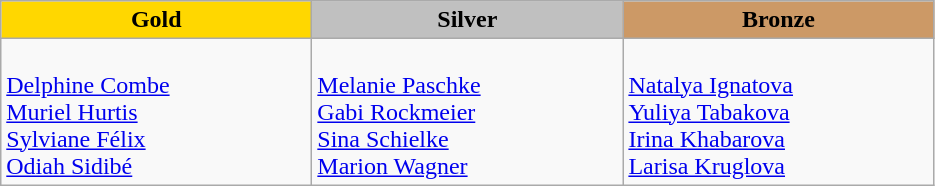<table class="wikitable" style="text-align:left">
<tr align="center">
<td width=200 bgcolor=gold><strong>Gold</strong></td>
<td width=200 bgcolor=silver><strong>Silver</strong></td>
<td width=200 bgcolor=CC9966><strong>Bronze</strong></td>
</tr>
<tr>
<td><em></em><br><a href='#'>Delphine Combe</a><br><a href='#'>Muriel Hurtis</a><br><a href='#'>Sylviane Félix</a><br><a href='#'>Odiah Sidibé</a></td>
<td><em></em><br><a href='#'>Melanie Paschke</a><br><a href='#'>Gabi Rockmeier</a><br><a href='#'>Sina Schielke</a><br><a href='#'>Marion Wagner</a></td>
<td><em></em><br><a href='#'>Natalya Ignatova</a><br><a href='#'>Yuliya Tabakova</a><br><a href='#'>Irina Khabarova</a><br><a href='#'>Larisa Kruglova</a></td>
</tr>
</table>
